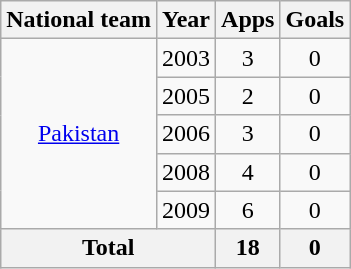<table class="wikitable" style="text-align:center">
<tr>
<th>National team</th>
<th>Year</th>
<th>Apps</th>
<th>Goals</th>
</tr>
<tr>
<td rowspan="5"><a href='#'>Pakistan</a></td>
<td>2003</td>
<td>3</td>
<td>0</td>
</tr>
<tr>
<td>2005</td>
<td>2</td>
<td>0</td>
</tr>
<tr>
<td>2006</td>
<td>3</td>
<td>0</td>
</tr>
<tr>
<td>2008</td>
<td>4</td>
<td>0</td>
</tr>
<tr>
<td>2009</td>
<td>6</td>
<td>0</td>
</tr>
<tr>
<th colspan="2">Total</th>
<th>18</th>
<th>0</th>
</tr>
</table>
